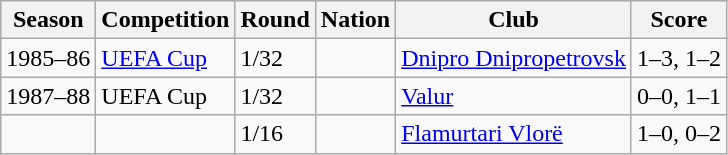<table class="wikitable">
<tr>
<th>Season</th>
<th>Competition</th>
<th>Round</th>
<th>Nation</th>
<th>Club</th>
<th>Score</th>
</tr>
<tr>
<td>1985–86</td>
<td><a href='#'>UEFA Cup</a></td>
<td>1/32</td>
<td></td>
<td><a href='#'>Dnipro Dnipropetrovsk</a></td>
<td>1–3, 1–2</td>
</tr>
<tr>
<td>1987–88</td>
<td>UEFA Cup</td>
<td>1/32</td>
<td></td>
<td><a href='#'>Valur</a></td>
<td>0–0, 1–1</td>
</tr>
<tr>
<td></td>
<td></td>
<td>1/16</td>
<td></td>
<td><a href='#'>Flamurtari Vlorë</a></td>
<td>1–0, 0–2</td>
</tr>
</table>
